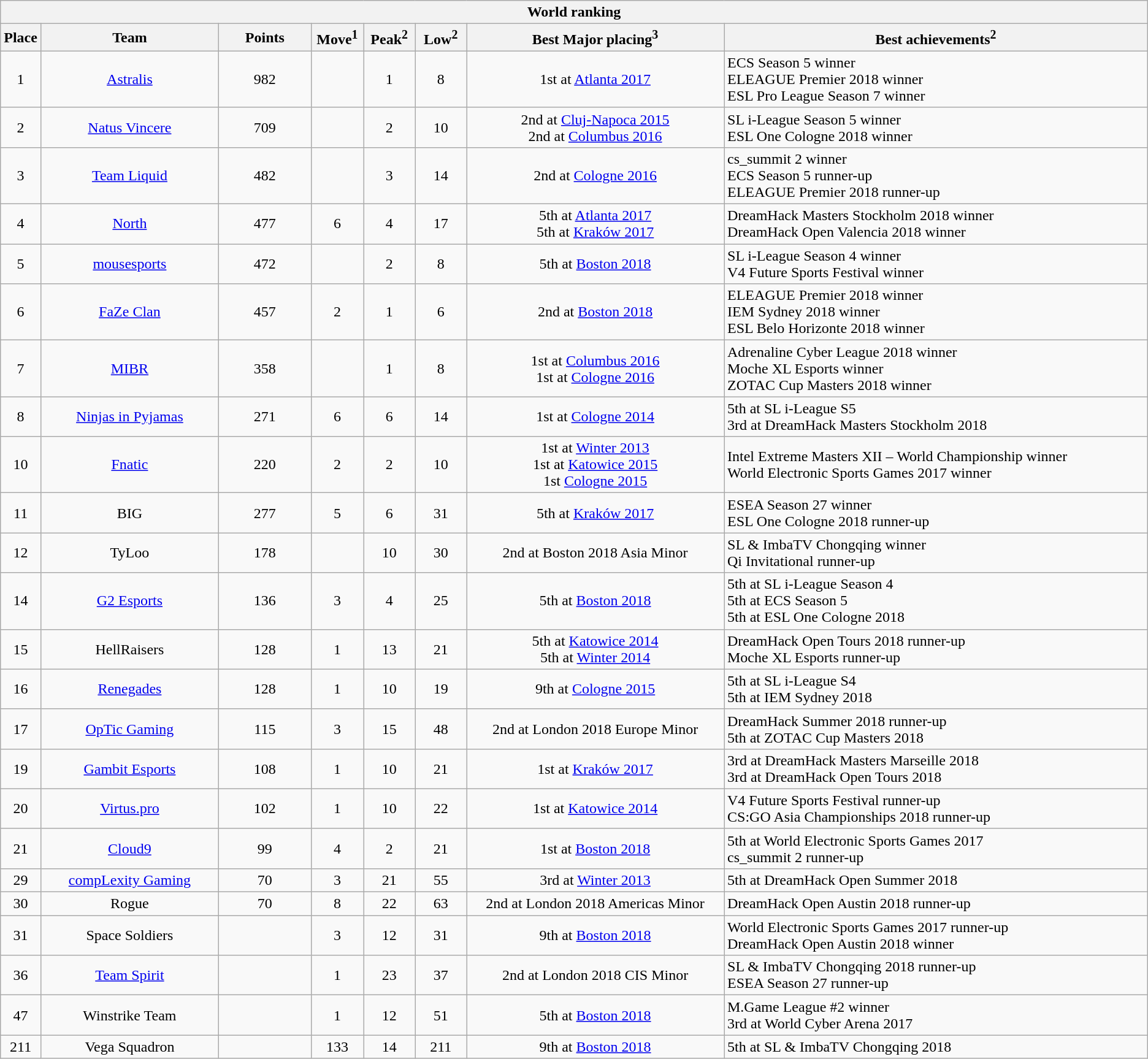<table class="wikitable" style="text-align: center;">
<tr>
<th colspan=8>World ranking</th>
</tr>
<tr>
<th width="30px">Place</th>
<th width="200px">Team</th>
<th width="100px">Points</th>
<th width="50px">Move<sup>1</sup></th>
<th width="50px">Peak<sup>2</sup></th>
<th width="50px">Low<sup>2</sup></th>
<th width="300px">Best Major placing<sup>3</sup></th>
<th width="200px">Best achievements<sup>2</sup></th>
</tr>
<tr>
<td>1</td>
<td><a href='#'>Astralis</a></td>
<td>982</td>
<td></td>
<td>1</td>
<td>8</td>
<td>1st at <a href='#'>Atlanta 2017</a></td>
<td class="wikitable" style="text-align: left;" width="500px">ECS Season 5 winner<br>ELEAGUE Premier 2018 winner<br>ESL Pro League Season 7 winner</td>
</tr>
<tr>
<td>2</td>
<td><a href='#'>Natus Vincere</a></td>
<td>709</td>
<td></td>
<td>2</td>
<td>10</td>
<td>2nd at <a href='#'>Cluj-Napoca 2015</a><br>2nd at <a href='#'>Columbus 2016</a></td>
<td class="wikitable" style="text-align: left;" width="500px">SL i-League Season 5 winner<br>ESL One Cologne 2018 winner</td>
</tr>
<tr>
<td>3</td>
<td><a href='#'>Team Liquid</a></td>
<td>482</td>
<td></td>
<td>3</td>
<td>14</td>
<td>2nd at <a href='#'>Cologne 2016</a></td>
<td class="wikitable" style="text-align: left;" width="500px">cs_summit 2 winner<br>ECS Season 5 runner-up<br>ELEAGUE Premier 2018 runner-up</td>
</tr>
<tr>
<td>4</td>
<td><a href='#'>North</a></td>
<td>477</td>
<td> 6</td>
<td>4</td>
<td>17</td>
<td>5th at <a href='#'>Atlanta 2017</a><br>5th at <a href='#'>Kraków 2017</a></td>
<td class="wikitable" style="text-align: left;" width="500px">DreamHack Masters Stockholm 2018 winner<br>DreamHack Open Valencia 2018 winner</td>
</tr>
<tr>
<td>5</td>
<td><a href='#'>mousesports</a></td>
<td>472</td>
<td></td>
<td>2</td>
<td>8</td>
<td>5th at <a href='#'>Boston 2018</a></td>
<td class="wikitable" style="text-align: left;" width="500px">SL i-League Season 4 winner<br>V4 Future Sports Festival winner</td>
</tr>
<tr>
<td>6</td>
<td><a href='#'>FaZe Clan</a></td>
<td>457</td>
<td> 2</td>
<td>1</td>
<td>6</td>
<td>2nd at <a href='#'>Boston 2018</a></td>
<td class="wikitable" style="text-align: left;" width="500px">ELEAGUE Premier 2018 winner<br>IEM Sydney 2018 winner<br>ESL Belo Horizonte 2018 winner</td>
</tr>
<tr>
<td>7</td>
<td><a href='#'>MIBR</a></td>
<td>358</td>
<td></td>
<td>1</td>
<td>8</td>
<td>1st at <a href='#'>Columbus 2016</a><br>1st at <a href='#'>Cologne 2016</a></td>
<td class="wikitable" style="text-align: left;" width="500px">Adrenaline Cyber League 2018 winner<br>Moche XL Esports winner<br>ZOTAC Cup Masters 2018 winner</td>
</tr>
<tr>
<td>8</td>
<td><a href='#'>Ninjas in Pyjamas</a></td>
<td>271</td>
<td> 6</td>
<td>6</td>
<td>14</td>
<td>1st at <a href='#'>Cologne 2014</a></td>
<td class="wikitable" style="text-align: left;" width="500px">5th at SL i-League S5<br>3rd at DreamHack Masters Stockholm 2018</td>
</tr>
<tr>
<td>10</td>
<td><a href='#'>Fnatic</a></td>
<td>220</td>
<td> 2</td>
<td>2</td>
<td>10</td>
<td>1st at <a href='#'>Winter 2013</a><br>1st at <a href='#'>Katowice 2015</a><br>1st <a href='#'>Cologne 2015</a></td>
<td class="wikitable" style="text-align: left;" width="500px">Intel Extreme Masters XII – World Championship winner<br>World Electronic Sports Games 2017 winner</td>
</tr>
<tr>
<td>11</td>
<td>BIG</td>
<td>277</td>
<td> 5</td>
<td>6</td>
<td>31</td>
<td>5th at <a href='#'>Kraków 2017</a></td>
<td class="wikitable" style="text-align: left;" width="500px">ESEA Season 27 winner<br>ESL One Cologne 2018 runner-up</td>
</tr>
<tr>
<td>12</td>
<td>TyLoo</td>
<td>178</td>
<td></td>
<td>10</td>
<td>30</td>
<td>2nd at Boston 2018 Asia Minor</td>
<td class="wikitable" style="text-align: left;" width="500px">SL & ImbaTV Chongqing winner<br>Qi Invitational runner-up</td>
</tr>
<tr>
<td>14</td>
<td><a href='#'>G2 Esports</a></td>
<td>136</td>
<td> 3</td>
<td>4</td>
<td>25</td>
<td>5th at <a href='#'>Boston 2018</a></td>
<td class="wikitable" style="text-align: left;" width="500px">5th at SL i-League Season 4<br>5th at ECS Season 5<br>5th at ESL One Cologne 2018</td>
</tr>
<tr>
<td>15</td>
<td>HellRaisers</td>
<td>128</td>
<td> 1</td>
<td>13</td>
<td>21</td>
<td>5th at <a href='#'>Katowice 2014</a><br>5th at <a href='#'>Winter 2014</a></td>
<td class="wikitable" style="text-align: left;" width="500px">DreamHack Open Tours 2018 runner-up<br>Moche XL Esports runner-up</td>
</tr>
<tr>
<td>16</td>
<td><a href='#'>Renegades</a></td>
<td>128</td>
<td> 1</td>
<td>10</td>
<td>19</td>
<td>9th at <a href='#'>Cologne 2015</a></td>
<td class="wikitable" style="text-align: left;" width="500px">5th at SL i-League S4<br>5th at IEM Sydney 2018</td>
</tr>
<tr>
<td>17</td>
<td><a href='#'>OpTic Gaming</a></td>
<td>115</td>
<td> 3</td>
<td>15</td>
<td>48</td>
<td>2nd at London 2018 Europe Minor</td>
<td class="wikitable" style="text-align: left;" width="500px">DreamHack Summer 2018 runner-up<br>5th at ZOTAC Cup Masters 2018</td>
</tr>
<tr>
<td>19</td>
<td><a href='#'>Gambit Esports</a></td>
<td>108</td>
<td> 1</td>
<td>10</td>
<td>21</td>
<td>1st at <a href='#'>Kraków 2017</a></td>
<td class="wikitable" style="text-align: left;" width="500px">3rd at DreamHack Masters Marseille 2018<br>3rd at DreamHack Open Tours 2018</td>
</tr>
<tr>
<td>20</td>
<td><a href='#'>Virtus.pro</a></td>
<td>102</td>
<td> 1</td>
<td>10</td>
<td>22</td>
<td>1st at <a href='#'>Katowice 2014</a></td>
<td class="wikitable" style="text-align: left;" width="500px">V4 Future Sports Festival runner-up<br>CS:GO Asia Championships 2018 runner-up</td>
</tr>
<tr>
<td>21</td>
<td><a href='#'>Cloud9</a></td>
<td>99</td>
<td> 4</td>
<td>2</td>
<td>21</td>
<td>1st at <a href='#'>Boston 2018</a></td>
<td class="wikitable" style="text-align: left;" width="500px">5th at World Electronic Sports Games 2017<br>cs_summit 2 runner-up</td>
</tr>
<tr>
<td>29</td>
<td><a href='#'>compLexity Gaming</a></td>
<td>70</td>
<td> 3</td>
<td>21</td>
<td>55</td>
<td>3rd at <a href='#'>Winter 2013</a></td>
<td class="wikitable" style="text-align: left;" width="500px">5th at DreamHack Open Summer 2018</td>
</tr>
<tr>
<td>30</td>
<td>Rogue</td>
<td>70</td>
<td> 8</td>
<td>22</td>
<td>63</td>
<td>2nd at London 2018 Americas Minor</td>
<td class="wikitable" style="text-align: left;" width="500px">DreamHack Open Austin 2018 runner-up</td>
</tr>
<tr>
<td>31</td>
<td>Space Soldiers</td>
<td></td>
<td> 3</td>
<td>12</td>
<td>31</td>
<td>9th at <a href='#'>Boston 2018</a></td>
<td class="wikitable" style="text-align: left;" width="500px">World Electronic Sports Games 2017 runner-up<br>DreamHack Open Austin 2018 winner</td>
</tr>
<tr>
<td>36</td>
<td><a href='#'>Team Spirit</a></td>
<td></td>
<td> 1</td>
<td>23</td>
<td>37</td>
<td>2nd at London 2018 CIS Minor</td>
<td class="wikitable" style="text-align: left;" width="500px">SL & ImbaTV Chongqing 2018 runner-up<br>ESEA Season 27 runner-up</td>
</tr>
<tr>
<td>47</td>
<td>Winstrike Team</td>
<td></td>
<td> 1</td>
<td>12</td>
<td>51</td>
<td>5th at <a href='#'>Boston 2018</a></td>
<td class="wikitable" style="text-align: left;" width="500px">M.Game League #2 winner<br>3rd at World Cyber Arena 2017</td>
</tr>
<tr>
<td>211</td>
<td>Vega Squadron</td>
<td></td>
<td> 133</td>
<td>14</td>
<td>211</td>
<td>9th at <a href='#'>Boston 2018</a></td>
<td class="wikitable" style="text-align: left;" width="500px">5th at SL & ImbaTV Chongqing 2018</td>
</tr>
</table>
